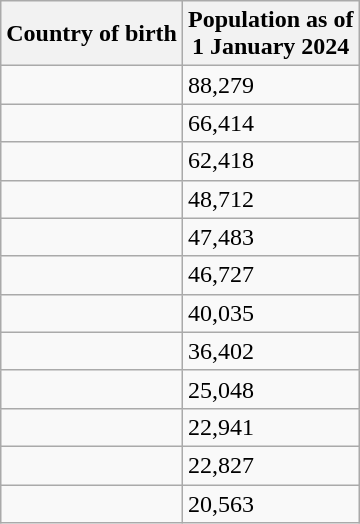<table class="wikitable floatright">
<tr>
<th>Country of birth</th>
<th>Population as of<br>1 January 2024</th>
</tr>
<tr>
<td></td>
<td>88,279</td>
</tr>
<tr>
<td></td>
<td>66,414</td>
</tr>
<tr>
<td></td>
<td>62,418</td>
</tr>
<tr>
<td></td>
<td>48,712</td>
</tr>
<tr>
<td></td>
<td>47,483</td>
</tr>
<tr>
<td></td>
<td>46,727</td>
</tr>
<tr>
<td></td>
<td>40,035</td>
</tr>
<tr>
<td></td>
<td>36,402</td>
</tr>
<tr>
<td></td>
<td>25,048</td>
</tr>
<tr>
<td></td>
<td>22,941</td>
</tr>
<tr>
<td></td>
<td>22,827</td>
</tr>
<tr>
<td></td>
<td>20,563</td>
</tr>
</table>
